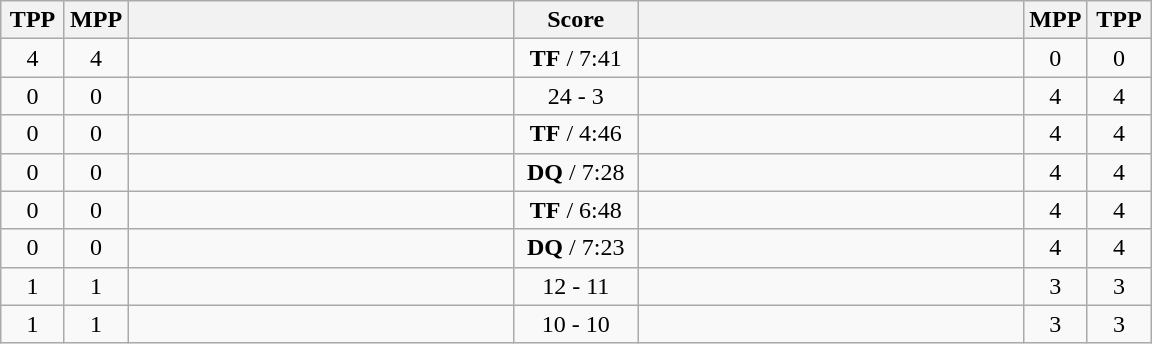<table class="wikitable" style="text-align: center;" |>
<tr>
<th width="35">TPP</th>
<th width="35">MPP</th>
<th width="250"></th>
<th width="75">Score</th>
<th width="250"></th>
<th width="35">MPP</th>
<th width="35">TPP</th>
</tr>
<tr>
<td>4</td>
<td>4</td>
<td style="text-align:left;"></td>
<td><strong>TF</strong> / 7:41</td>
<td style="text-align:left;"><strong></strong></td>
<td>0</td>
<td>0</td>
</tr>
<tr>
<td>0</td>
<td>0</td>
<td style="text-align:left;"><strong></strong></td>
<td>24 - 3</td>
<td style="text-align:left;"></td>
<td>4</td>
<td>4</td>
</tr>
<tr>
<td>0</td>
<td>0</td>
<td style="text-align:left;"><strong></strong></td>
<td><strong>TF</strong> / 4:46</td>
<td style="text-align:left;"></td>
<td>4</td>
<td>4</td>
</tr>
<tr>
<td>0</td>
<td>0</td>
<td style="text-align:left;"><strong></strong></td>
<td><strong>DQ</strong> / 7:28</td>
<td style="text-align:left;"></td>
<td>4</td>
<td>4</td>
</tr>
<tr>
<td>0</td>
<td>0</td>
<td style="text-align:left;"><strong></strong></td>
<td><strong>TF</strong> / 6:48</td>
<td style="text-align:left;"></td>
<td>4</td>
<td>4</td>
</tr>
<tr>
<td>0</td>
<td>0</td>
<td style="text-align:left;"><strong></strong></td>
<td><strong>DQ</strong> / 7:23</td>
<td style="text-align:left;"></td>
<td>4</td>
<td>4</td>
</tr>
<tr>
<td>1</td>
<td>1</td>
<td style="text-align:left;"><strong></strong></td>
<td>12 - 11</td>
<td style="text-align:left;"></td>
<td>3</td>
<td>3</td>
</tr>
<tr>
<td>1</td>
<td>1</td>
<td style="text-align:left;"><strong></strong></td>
<td>10 - 10</td>
<td style="text-align:left;"></td>
<td>3</td>
<td>3</td>
</tr>
</table>
